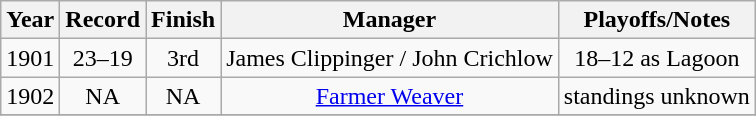<table class="wikitable" style="text-align:center">
<tr>
<th>Year</th>
<th>Record</th>
<th>Finish</th>
<th>Manager</th>
<th>Playoffs/Notes</th>
</tr>
<tr>
<td>1901</td>
<td>23–19</td>
<td>3rd</td>
<td>James Clippinger / John Crichlow</td>
<td>18–12 as Lagoon</td>
</tr>
<tr>
<td>1902</td>
<td>NA</td>
<td>NA</td>
<td><a href='#'>Farmer Weaver</a></td>
<td>standings unknown</td>
</tr>
<tr>
</tr>
</table>
